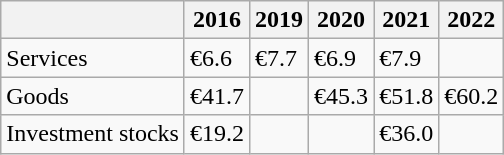<table class="wikitable">
<tr>
<th></th>
<th>2016</th>
<th>2019</th>
<th>2020</th>
<th>2021</th>
<th>2022</th>
</tr>
<tr>
<td>Services</td>
<td>€6.6</td>
<td>€7.7</td>
<td>€6.9</td>
<td>€7.9</td>
<td></td>
</tr>
<tr>
<td>Goods</td>
<td>€41.7</td>
<td></td>
<td>€45.3</td>
<td>€51.8</td>
<td>€60.2</td>
</tr>
<tr>
<td>Investment stocks</td>
<td>€19.2</td>
<td></td>
<td></td>
<td>€36.0</td>
<td></td>
</tr>
</table>
